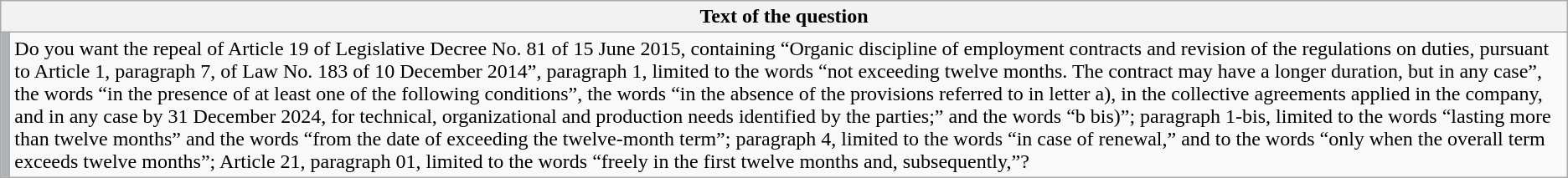<table class="wikitable">
<tr>
<th colspan="2">Text of the question</th>
</tr>
<tr>
<td style="background:#AEB4B6;"></td>
<td>Do you want the repeal of Article 19 of Legislative Decree No. 81 of 15 June 2015, containing “Organic discipline of employment contracts and revision of the regulations on duties, pursuant to Article 1, paragraph 7, of Law No. 183 of 10 December 2014”, paragraph 1, limited to the words “not exceeding twelve months. The contract may have a longer duration, but in any case”, the words “in the presence of at least one of the following conditions”, the words “in the absence of the provisions referred to in letter a), in the collective agreements applied in the company, and in any case by 31 December 2024, for technical, organizational and production needs identified by the parties;” and the words “b bis)”; paragraph 1-bis, limited to the words “lasting more than twelve months” and the words “from the date of exceeding the twelve-month term”; paragraph 4, limited to the words “in case of renewal,” and to the words “only when the overall term exceeds twelve months”; Article 21, paragraph 01, limited to the words “freely in the first twelve months and, subsequently,”?</td>
</tr>
</table>
